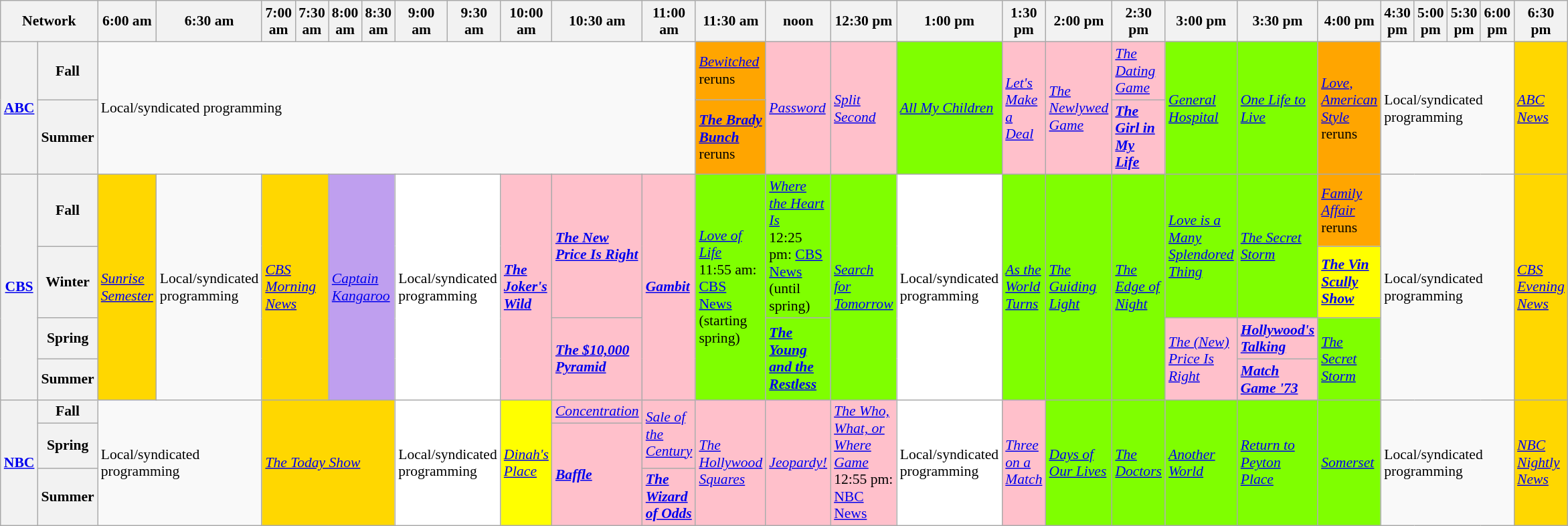<table class=wikitable style="font-size:90%">
<tr>
<th width="1.5%" bgcolor="#C0C0C0" colspan="2">Network</th>
<th width="4%" bgcolor="#C0C0C0">6:00 am</th>
<th width="4%" bgcolor="#C0C0C0">6:30 am</th>
<th width="4%" bgcolor="#C0C0C0">7:00 am</th>
<th width="4%" bgcolor="#C0C0C0">7:30 am</th>
<th width="4%" bgcolor="#C0C0C0">8:00 am</th>
<th width="4%" bgcolor="#C0C0C0">8:30 am</th>
<th width="4%" bgcolor="#C0C0C0">9:00 am</th>
<th width="4%" bgcolor="#C0C0C0">9:30 am</th>
<th width="4%" bgcolor="#C0C0C0">10:00 am</th>
<th width="4%" bgcolor="#C0C0C0">10:30 am</th>
<th width="4%" bgcolor="#C0C0C0">11:00 am</th>
<th width="4%" bgcolor="#C0C0C0">11:30 am</th>
<th width="4%" bgcolor="#C0C0C0">noon</th>
<th width="4%" bgcolor="#C0C0C0">12:30 pm</th>
<th width="4%" bgcolor="#C0C0C0">1:00 pm</th>
<th width="4%" bgcolor="#C0C0C0">1:30 pm</th>
<th width="4%" bgcolor="#C0C0C0">2:00 pm</th>
<th width="4%" bgcolor="#C0C0C0">2:30 pm</th>
<th width="4%" bgcolor="#C0C0C0">3:00 pm</th>
<th width="4%" bgcolor="#C0C0C0">3:30 pm</th>
<th width="4%" bgcolor="#C0C0C0">4:00 pm</th>
<th width="4%" bgcolor="#C0C0C0">4:30 pm</th>
<th width="4%" bgcolor="#C0C0C0">5:00 pm</th>
<th width="4%" bgcolor="#C0C0C0">5:30 pm</th>
<th width="4%" bgcolor="#C0C0C0">6:00 pm</th>
<th width="4%" bgcolor="#C0C0C0">6:30 pm</th>
</tr>
<tr>
<th rowspan="2" bgcolor="#C0C0C0"><a href='#'>ABC</a></th>
<th>Fall</th>
<td colspan="11" rowspan="2">Local/syndicated programming</td>
<td bgcolor="orange"><em><a href='#'>Bewitched</a></em> reruns</td>
<td rowspan="2" bgcolor="pink"><em><a href='#'>Password</a></em></td>
<td rowspan="2" bgcolor="pink"><em><a href='#'>Split Second</a></em></td>
<td rowspan="2" bgcolor="chartreuse"><em><a href='#'>All My Children</a></em></td>
<td rowspan="2" bgcolor="pink"><em><a href='#'>Let's Make a Deal</a></em></td>
<td rowspan="2" bgcolor="pink"><em><a href='#'>The Newlywed Game</a></em></td>
<td bgcolor="pink"><em><a href='#'>The Dating Game</a></em></td>
<td rowspan="2" bgcolor="chartreuse"><em><a href='#'>General Hospital</a></em></td>
<td rowspan="2" bgcolor="chartreuse"><em><a href='#'>One Life to Live</a></em></td>
<td rowspan="2" bgcolor="orange"><em><a href='#'>Love, American Style</a></em> reruns</td>
<td colspan="4" rowspan="2">Local/syndicated programming</td>
<td rowspan="2" bgcolor="gold"><em><a href='#'>ABC News</a></em></td>
</tr>
<tr>
<th>Summer</th>
<td bgcolor="orange"><strong><em><a href='#'>The Brady Bunch</a></em></strong> reruns</td>
<td bgcolor="pink"><strong><em><a href='#'>The Girl in My Life</a></em></strong></td>
</tr>
<tr>
<th rowspan="4" bgcolor="#C0C0C0"><a href='#'>CBS</a></th>
<th>Fall</th>
<td rowspan="4" bgcolor="gold"><em><a href='#'>Sunrise Semester</a></em></td>
<td rowspan="4">Local/syndicated programming</td>
<td colspan="2" rowspan="4" bgcolor="gold"><em><a href='#'>CBS Morning News</a></em></td>
<td colspan="2" rowspan="4" bgcolor="bf9fef"><em><a href='#'>Captain Kangaroo</a></em></td>
<td colspan="2" rowspan="4" bgcolor="white">Local/syndicated programming</td>
<td rowspan="4" bgcolor="pink"><strong><em><a href='#'>The Joker's Wild</a></em></strong></td>
<td rowspan="2" bgcolor="pink"><strong><em><a href='#'>The New Price Is Right</a></em></strong></td>
<td rowspan="4" bgcolor="pink"><strong><em><a href='#'>Gambit</a></em></strong></td>
<td rowspan="4" bgcolor="chartreuse"><em><a href='#'>Love of Life</a></em><br>11:55 am: <a href='#'>CBS News</a> (starting spring)</td>
<td rowspan="2" bgcolor="chartreuse"><em><a href='#'>Where the Heart Is</a></em><br>12:25 pm: <a href='#'>CBS News</a> (until spring)</td>
<td rowspan="4" bgcolor="chartreuse"><em><a href='#'>Search for Tomorrow</a></em></td>
<td rowspan="4" bgcolor="white">Local/syndicated programming</td>
<td rowspan="4" bgcolor="chartreuse"><em><a href='#'>As the World Turns</a></em></td>
<td rowspan="4" bgcolor="chartreuse"><em><a href='#'>The Guiding Light</a></em></td>
<td rowspan="4" bgcolor="chartreuse"><em><a href='#'>The Edge of Night</a></em></td>
<td rowspan="2" bgcolor="chartreuse"><em><a href='#'>Love is a Many Splendored Thing</a></em></td>
<td rowspan="2" bgcolor="chartreuse"><em><a href='#'>The Secret Storm</a></em></td>
<td bgcolor="orange"><em><a href='#'>Family Affair</a></em> reruns</td>
<td colspan="4" rowspan="4">Local/syndicated programming</td>
<td rowspan="4" bgcolor="gold"><em><a href='#'>CBS Evening News</a></em></td>
</tr>
<tr>
<th>Winter</th>
<td bgcolor="yellow"><strong><em><a href='#'>The Vin Scully Show</a></em></strong></td>
</tr>
<tr>
<th>Spring</th>
<td rowspan="2" bgcolor="pink"><strong><em><a href='#'>The $10,000 Pyramid</a></em></strong></td>
<td rowspan="2" bgcolor="chartreuse"><strong><em><a href='#'>The Young and the Restless</a></em></strong></td>
<td rowspan="2" bgcolor="pink"><em><a href='#'>The (New) Price Is Right</a></em></td>
<td bgcolor="pink"><strong><em><a href='#'>Hollywood's Talking</a></em></strong></td>
<td rowspan="2" bgcolor="chartreuse"><em><a href='#'>The Secret Storm</a></em></td>
</tr>
<tr>
<th>Summer</th>
<td bgcolor="pink"><strong><em><a href='#'>Match Game '73</a></em></strong></td>
</tr>
<tr>
<th rowspan="3" bgcolor="#C0C0C0"><a href='#'>NBC</a></th>
<th>Fall</th>
<td colspan="2" rowspan="3">Local/syndicated programming</td>
<td colspan="4" rowspan="3" bgcolor="gold"><em><a href='#'>The Today Show</a></em></td>
<td colspan="2" rowspan="3" bgcolor="white">Local/syndicated programming</td>
<td rowspan="3" bgcolor="yellow"><em><a href='#'>Dinah's Place</a></em></td>
<td bgcolor="pink"><em><a href='#'>Concentration</a></em></td>
<td rowspan="2" bgcolor="pink"><em><a href='#'>Sale of the Century</a></em></td>
<td rowspan="3" bgcolor="pink"><em><a href='#'>The Hollywood Squares</a></em></td>
<td rowspan="3" bgcolor="pink"><em><a href='#'>Jeopardy!</a></em></td>
<td rowspan="3" bgcolor="pink"><em><a href='#'>The Who, What, or Where Game</a></em><br>12:55 pm: <a href='#'>NBC News</a></td>
<td rowspan="3" bgcolor="white">Local/syndicated programming</td>
<td rowspan="3" bgcolor="pink"><em><a href='#'>Three on a Match</a></em></td>
<td rowspan="3" bgcolor="chartreuse"><em><a href='#'>Days of Our Lives</a></em></td>
<td rowspan="3" bgcolor="chartreuse"><em><a href='#'>The Doctors</a></em></td>
<td rowspan="3" bgcolor="chartreuse"><em><a href='#'>Another World</a></em></td>
<td rowspan="3" bgcolor="chartreuse"><em><a href='#'>Return to Peyton Place</a></em></td>
<td rowspan="3" bgcolor="chartreuse"><em><a href='#'>Somerset</a></em></td>
<td colspan="4" rowspan="3">Local/syndicated programming</td>
<td rowspan="3" bgcolor="gold"><em><a href='#'>NBC Nightly News</a></em></td>
</tr>
<tr>
<th>Spring</th>
<td rowspan="2" bgcolor="pink"><strong><em><a href='#'>Baffle</a></em></strong></td>
</tr>
<tr>
<th>Summer</th>
<td bgcolor="pink"><strong><em><a href='#'>The Wizard of Odds</a></em></strong></td>
</tr>
</table>
